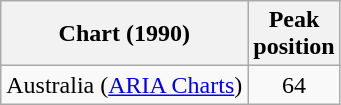<table class="wikitable">
<tr>
<th>Chart (1990)</th>
<th>Peak<br>position</th>
</tr>
<tr>
<td>Australia (<a href='#'>ARIA Charts</a>)</td>
<td align="center">64</td>
</tr>
</table>
